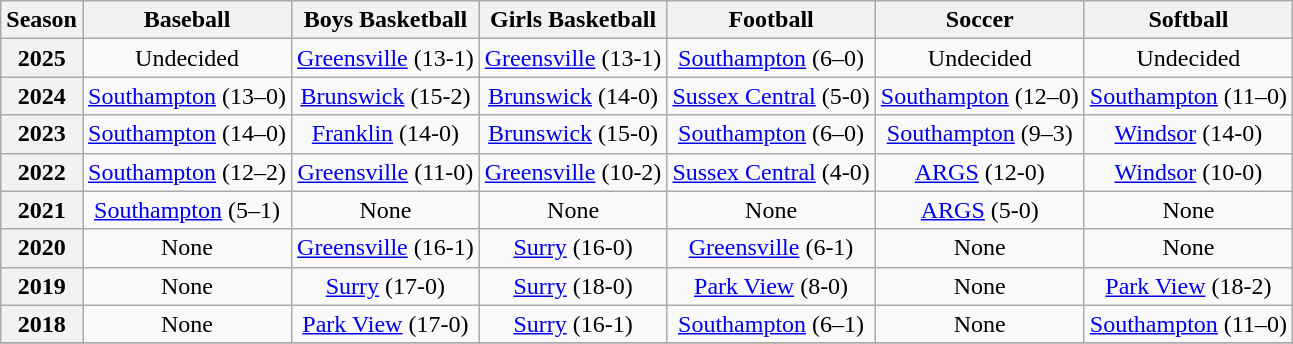<table class="wikitable sortable" style="text-align:center">
<tr>
<th>Season</th>
<th>Baseball</th>
<th>Boys Basketball</th>
<th>Girls Basketball</th>
<th>Football</th>
<th>Soccer</th>
<th>Softball</th>
</tr>
<tr>
<th>2025</th>
<td>Undecided</td>
<td><a href='#'>Greensville</a> (13-1)</td>
<td><a href='#'>Greensville</a> (13-1)</td>
<td><a href='#'>Southampton</a> (6–0)</td>
<td>Undecided</td>
<td>Undecided</td>
</tr>
<tr>
<th>2024</th>
<td><a href='#'>Southampton</a> (13–0)</td>
<td><a href='#'>Brunswick</a> (15-2)</td>
<td><a href='#'>Brunswick</a> (14-0)</td>
<td><a href='#'>Sussex Central</a> (5-0)</td>
<td><a href='#'>Southampton</a> (12–0)</td>
<td><a href='#'>Southampton</a> (11–0)</td>
</tr>
<tr>
<th>2023</th>
<td><a href='#'>Southampton</a> (14–0)</td>
<td><a href='#'>Franklin</a> (14-0)</td>
<td><a href='#'>Brunswick</a> (15-0)</td>
<td><a href='#'>Southampton</a> (6–0)</td>
<td><a href='#'>Southampton</a> (9–3)</td>
<td><a href='#'>Windsor</a> (14-0)</td>
</tr>
<tr>
<th>2022</th>
<td><a href='#'>Southampton</a> (12–2)</td>
<td><a href='#'>Greensville</a> (11-0)</td>
<td><a href='#'>Greensville</a> (10-2)</td>
<td><a href='#'>Sussex Central</a> (4-0)</td>
<td><a href='#'>ARGS</a> (12-0)</td>
<td><a href='#'>Windsor</a> (10-0)</td>
</tr>
<tr>
<th>2021</th>
<td><a href='#'>Southampton</a> (5–1)</td>
<td>None</td>
<td>None</td>
<td>None</td>
<td><a href='#'>ARGS</a> (5-0)</td>
<td>None</td>
</tr>
<tr>
<th>2020</th>
<td>None</td>
<td><a href='#'>Greensville</a> (16-1)</td>
<td><a href='#'> Surry</a> (16-0)</td>
<td><a href='#'>Greensville</a> (6-1)</td>
<td>None</td>
<td>None</td>
</tr>
<tr>
<th>2019</th>
<td>None</td>
<td><a href='#'> Surry</a> (17-0)</td>
<td><a href='#'> Surry</a> (18-0)</td>
<td><a href='#'>Park View</a> (8-0)</td>
<td>None</td>
<td><a href='#'>Park View</a> (18-2)</td>
</tr>
<tr>
<th>2018</th>
<td>None</td>
<td><a href='#'>Park View</a> (17-0)</td>
<td><a href='#'> Surry</a> (16-1)</td>
<td><a href='#'>Southampton</a> (6–1)</td>
<td>None</td>
<td><a href='#'>Southampton</a> (11–0)</td>
</tr>
<tr>
</tr>
</table>
